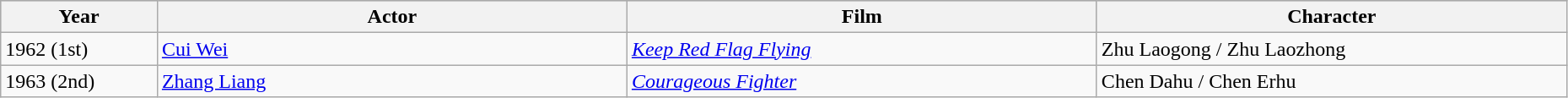<table class="wikitable" style="width:98%;">
<tr style="background:#bebebe;">
<th style="width:10%;">Year</th>
<th style="width:30%;">Actor</th>
<th style="width:30%;">Film</th>
<th style="width:30%;">Character</th>
</tr>
<tr>
<td>1962 (1st)</td>
<td><a href='#'>Cui Wei</a></td>
<td><em><a href='#'>Keep Red Flag Flying</a></em></td>
<td>Zhu Laogong / Zhu Laozhong</td>
</tr>
<tr>
<td>1963 (2nd)</td>
<td><a href='#'>Zhang Liang</a></td>
<td><em><a href='#'>Courageous Fighter</a></em></td>
<td>Chen Dahu / Chen Erhu</td>
</tr>
</table>
